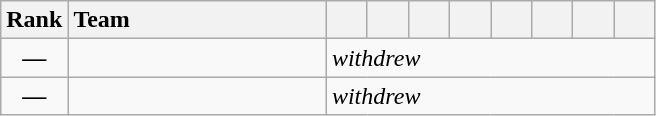<table class="wikitable" style="text-align:center">
<tr>
<th width=30>Rank</th>
<th width=165 style="text-align:left">Team</th>
<th width=20></th>
<th width=20></th>
<th width=20></th>
<th width=20></th>
<th width=20></th>
<th width=20></th>
<th width=20></th>
<th width=20></th>
</tr>
<tr>
<td><strong>—</strong></td>
<td align="left"></td>
<td align="left" colspan="8"><em>withdrew</em></td>
</tr>
<tr>
<td><strong>—</strong></td>
<td align="left"></td>
<td align="left" colspan="8"><em>withdrew</em></td>
</tr>
</table>
